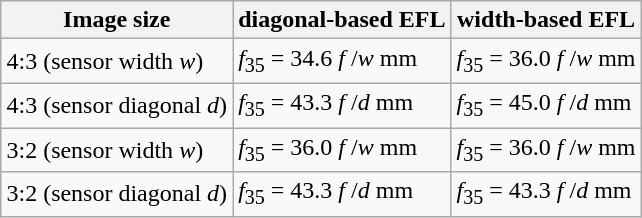<table class="wikitable" style="margin: 1em auto 1em auto;">
<tr>
<th>Image size</th>
<th>diagonal-based EFL</th>
<th>width-based EFL</th>
</tr>
<tr>
<td>4:3 (sensor width <em>w</em>)</td>
<td><em>f</em><sub>35</sub> = 34.6 <em>f</em> /<em>w</em> mm</td>
<td><em>f</em><sub>35</sub> = 36.0 <em>f</em> /<em>w</em> mm</td>
</tr>
<tr>
<td>4:3 (sensor diagonal <em>d</em>)</td>
<td><em>f</em><sub>35</sub> = 43.3 <em>f</em> /<em>d</em> mm</td>
<td><em>f</em><sub>35</sub> = 45.0 <em>f</em> /<em>d</em> mm</td>
</tr>
<tr>
<td>3:2 (sensor width <em>w</em>)</td>
<td><em>f</em><sub>35</sub> = 36.0 <em>f</em> /<em>w</em> mm</td>
<td><em>f</em><sub>35</sub> = 36.0 <em>f</em> /<em>w</em> mm</td>
</tr>
<tr>
<td>3:2 (sensor diagonal <em>d</em>)</td>
<td><em>f</em><sub>35</sub> = 43.3 <em>f</em> /<em>d</em> mm</td>
<td><em>f</em><sub>35</sub> = 43.3 <em>f</em> /<em>d</em> mm</td>
</tr>
</table>
